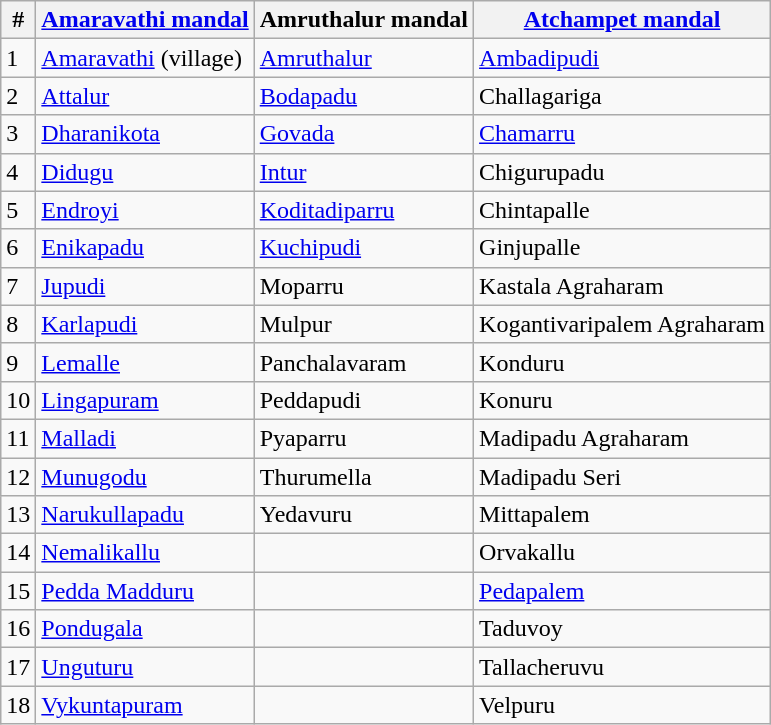<table class="wikitable">
<tr>
<th>#</th>
<th><a href='#'>Amaravathi mandal</a></th>
<th>Amruthalur mandal</th>
<th><a href='#'>Atchampet mandal</a></th>
</tr>
<tr>
<td>1</td>
<td><a href='#'>Amaravathi</a> (village)</td>
<td><a href='#'>Amruthalur</a></td>
<td><a href='#'>Ambadipudi</a></td>
</tr>
<tr>
<td>2</td>
<td><a href='#'>Attalur</a></td>
<td><a href='#'>Bodapadu</a></td>
<td>Challagariga</td>
</tr>
<tr>
<td>3</td>
<td><a href='#'>Dharanikota</a></td>
<td><a href='#'>Govada</a></td>
<td><a href='#'>Chamarru</a></td>
</tr>
<tr>
<td>4</td>
<td><a href='#'>Didugu</a></td>
<td><a href='#'>Intur</a></td>
<td>Chigurupadu</td>
</tr>
<tr>
<td>5</td>
<td><a href='#'>Endroyi</a></td>
<td><a href='#'>Koditadiparru</a></td>
<td>Chintapalle</td>
</tr>
<tr>
<td>6</td>
<td><a href='#'>Enikapadu</a></td>
<td><a href='#'>Kuchipudi</a></td>
<td>Ginjupalle</td>
</tr>
<tr>
<td>7</td>
<td><a href='#'>Jupudi</a></td>
<td>Moparru</td>
<td>Kastala Agraharam</td>
</tr>
<tr>
<td>8</td>
<td><a href='#'>Karlapudi</a></td>
<td>Mulpur</td>
<td>Kogantivaripalem Agraharam</td>
</tr>
<tr>
<td>9</td>
<td><a href='#'>Lemalle</a></td>
<td>Panchalavaram</td>
<td>Konduru</td>
</tr>
<tr>
<td>10</td>
<td><a href='#'>Lingapuram</a></td>
<td>Peddapudi</td>
<td>Konuru</td>
</tr>
<tr>
<td>11</td>
<td><a href='#'>Malladi</a></td>
<td>Pyaparru</td>
<td>Madipadu Agraharam</td>
</tr>
<tr>
<td>12</td>
<td><a href='#'>Munugodu</a></td>
<td>Thurumella</td>
<td>Madipadu Seri</td>
</tr>
<tr>
<td>13</td>
<td><a href='#'>Narukullapadu</a></td>
<td>Yedavuru</td>
<td>Mittapalem</td>
</tr>
<tr>
<td>14</td>
<td><a href='#'>Nemalikallu</a></td>
<td></td>
<td>Orvakallu</td>
</tr>
<tr>
<td>15</td>
<td><a href='#'>Pedda Madduru</a></td>
<td></td>
<td><a href='#'>Pedapalem</a></td>
</tr>
<tr>
<td>16</td>
<td><a href='#'>Pondugala</a></td>
<td></td>
<td>Taduvoy</td>
</tr>
<tr>
<td>17</td>
<td><a href='#'>Unguturu</a></td>
<td></td>
<td>Tallacheruvu</td>
</tr>
<tr>
<td>18</td>
<td><a href='#'>Vykuntapuram</a></td>
<td></td>
<td>Velpuru</td>
</tr>
</table>
